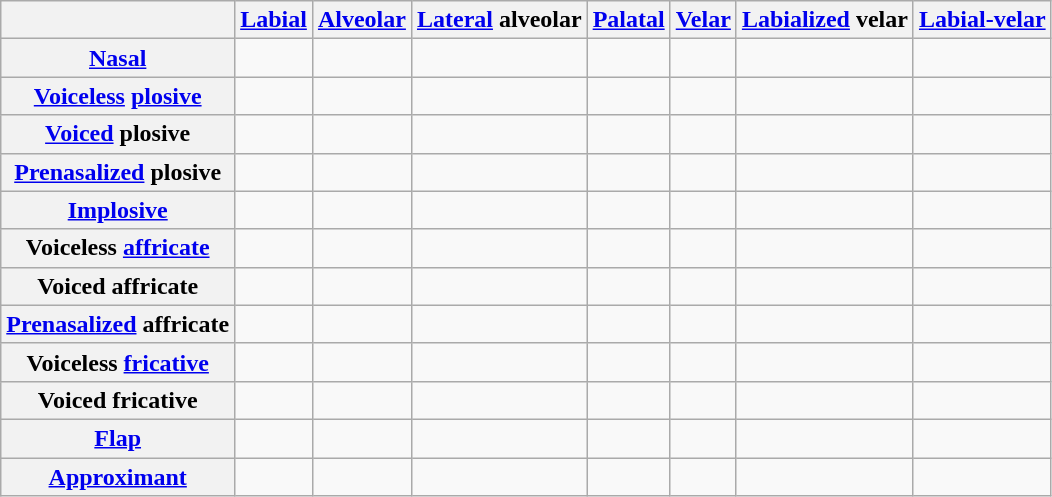<table class="wikitable" style="text-align: center;">
<tr>
<th></th>
<th><a href='#'>Labial</a></th>
<th><a href='#'>Alveolar</a></th>
<th><a href='#'>Lateral</a> alveolar</th>
<th><a href='#'>Palatal</a></th>
<th><a href='#'>Velar</a></th>
<th><a href='#'>Labialized</a> velar</th>
<th><a href='#'>Labial-velar</a></th>
</tr>
<tr>
<th><a href='#'>Nasal</a></th>
<td></td>
<td></td>
<td></td>
<td></td>
<td></td>
<td></td>
<td></td>
</tr>
<tr>
<th><a href='#'>Voiceless</a> <a href='#'>plosive</a></th>
<td></td>
<td></td>
<td></td>
<td></td>
<td></td>
<td></td>
<td></td>
</tr>
<tr>
<th><a href='#'>Voiced</a> plosive</th>
<td></td>
<td></td>
<td></td>
<td></td>
<td></td>
<td></td>
<td></td>
</tr>
<tr>
<th><a href='#'>Prenasalized</a> plosive</th>
<td></td>
<td></td>
<td></td>
<td></td>
<td></td>
<td></td>
<td></td>
</tr>
<tr>
<th><a href='#'>Implosive</a></th>
<td></td>
<td></td>
<td></td>
<td></td>
<td></td>
<td></td>
<td></td>
</tr>
<tr>
<th>Voiceless <a href='#'>affricate</a></th>
<td></td>
<td></td>
<td></td>
<td></td>
<td></td>
<td></td>
<td></td>
</tr>
<tr>
<th>Voiced affricate</th>
<td></td>
<td></td>
<td></td>
<td></td>
<td></td>
<td></td>
<td></td>
</tr>
<tr>
<th><a href='#'>Prenasalized</a> affricate</th>
<td></td>
<td></td>
<td></td>
<td></td>
<td></td>
<td></td>
<td></td>
</tr>
<tr>
<th>Voiceless <a href='#'>fricative</a></th>
<td></td>
<td></td>
<td></td>
<td></td>
<td></td>
<td></td>
<td></td>
</tr>
<tr>
<th>Voiced fricative</th>
<td></td>
<td></td>
<td></td>
<td></td>
<td></td>
<td></td>
<td></td>
</tr>
<tr>
<th><a href='#'>Flap</a></th>
<td></td>
<td></td>
<td></td>
<td></td>
<td></td>
<td></td>
<td></td>
</tr>
<tr>
<th><a href='#'>Approximant</a></th>
<td></td>
<td></td>
<td></td>
<td></td>
<td></td>
<td></td>
<td></td>
</tr>
</table>
